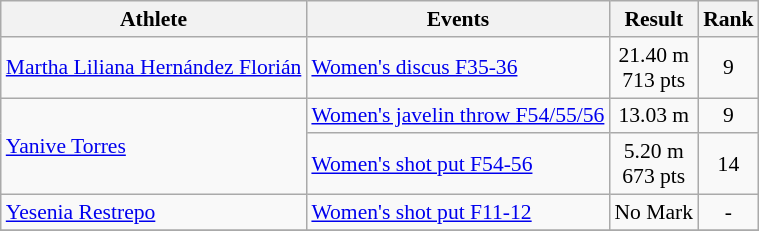<table class=wikitable style="font-size:90%">
<tr>
<th>Athlete</th>
<th>Events</th>
<th>Result</th>
<th>Rank</th>
</tr>
<tr>
<td rowspan=1><a href='#'>Martha Liliana Hernández Florián</a></td>
<td><a href='#'>Women's discus F35-36</a></td>
<td align="center">21.40 m<br> 713 pts</td>
<td align="center">9</td>
</tr>
<tr>
<td rowspan=2><a href='#'>Yanive Torres</a></td>
<td><a href='#'>Women's javelin throw F54/55/56</a></td>
<td align="center">13.03 m</td>
<td align="center">9</td>
</tr>
<tr>
<td><a href='#'>Women's shot put F54-56</a></td>
<td align="center">5.20 m<br> 673 pts</td>
<td align="center">14</td>
</tr>
<tr>
<td rowspan=1><a href='#'>Yesenia Restrepo</a></td>
<td><a href='#'>Women's shot put F11-12</a></td>
<td align="center">No Mark</td>
<td align="center">-</td>
</tr>
<tr>
</tr>
</table>
